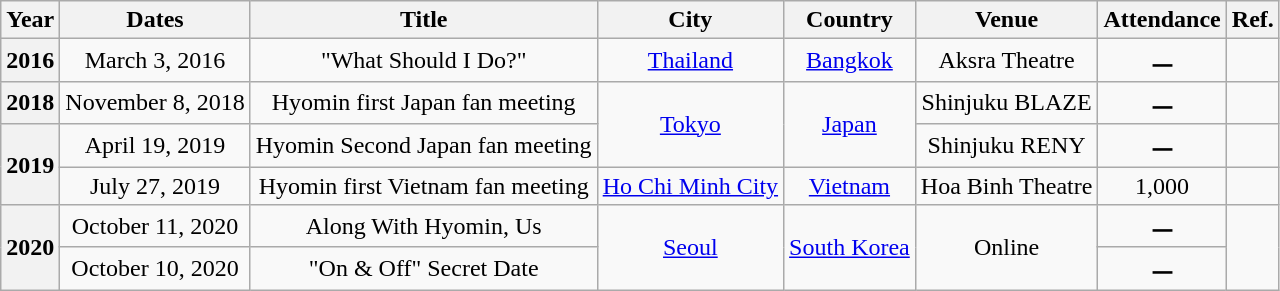<table class="wikitable plainrowheaders" style="text-align:center;">
<tr>
<th>Year</th>
<th>Dates</th>
<th>Title</th>
<th>City</th>
<th>Country</th>
<th>Venue</th>
<th>Attendance</th>
<th><abbr>Ref.</abbr></th>
</tr>
<tr>
<th scope="row">2016</th>
<td>March 3, 2016</td>
<td style="text-align:center;">"What Should I Do?"</td>
<td><a href='#'>Thailand</a></td>
<td><a href='#'>Bangkok</a></td>
<td style="text-align:center;">Aksra Theatre</td>
<td style="text-align:center;"><strong>ㅡ</strong></td>
<td></td>
</tr>
<tr>
<th scope="row">2018</th>
<td>November 8, 2018</td>
<td style="text-align:center;">Hyomin first Japan fan meeting</td>
<td rowspan="2"><a href='#'>Tokyo</a></td>
<td rowspan="2"><a href='#'>Japan</a></td>
<td style="text-align:center;">Shinjuku BLAZE</td>
<td style="text-align:center;"><strong>ㅡ</strong></td>
<td></td>
</tr>
<tr>
<th scope="row"  rowspan="2">2019</th>
<td>April 19, 2019</td>
<td style="text-align:center;">Hyomin Second Japan fan meeting</td>
<td style="text-align:center;">Shinjuku RENY</td>
<td style="text-align:center;"><strong>ㅡ</strong></td>
<td></td>
</tr>
<tr>
<td>July 27, 2019</td>
<td style="text-align:center;">Hyomin first Vietnam fan meeting</td>
<td style="text-align:center;"><a href='#'>Ho Chi Minh City</a></td>
<td style="text-align:center;"><a href='#'>Vietnam</a></td>
<td style="text-align:center;">Hoa Binh Theatre</td>
<td style="text-align:center;">1,000</td>
<td></td>
</tr>
<tr>
<th scope="row"  rowspan="2">2020</th>
<td>October 11, 2020</td>
<td style="text-align:center;">Along With Hyomin, Us</td>
<td rowspan="2"><a href='#'>Seoul</a></td>
<td rowspan="2"><a href='#'>South Korea</a></td>
<td rowspan="2" style="text-align:center;">Online</td>
<td style="text-align:center;"><strong>ㅡ</strong></td>
<td rowspan="2"></td>
</tr>
<tr>
<td>October 10, 2020</td>
<td style="text-align:center;">"On & Off" Secret Date</td>
<td style="text-align:center;"><strong>ㅡ</strong></td>
</tr>
</table>
